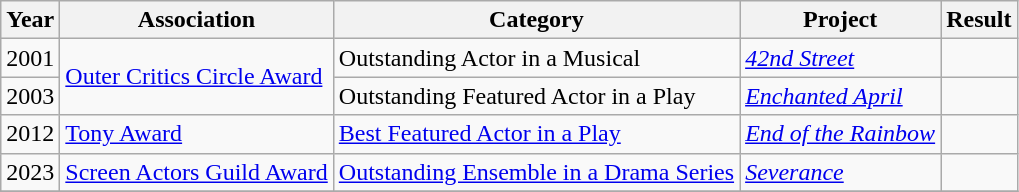<table class="wikitable unsortable">
<tr>
<th>Year</th>
<th>Association</th>
<th>Category</th>
<th>Project</th>
<th>Result</th>
</tr>
<tr>
<td>2001</td>
<td rowspan=2><a href='#'>Outer Critics Circle Award</a></td>
<td>Outstanding Actor in a Musical</td>
<td><em><a href='#'>42nd Street</a></em></td>
<td></td>
</tr>
<tr>
<td>2003</td>
<td>Outstanding Featured Actor in a Play</td>
<td><em><a href='#'>Enchanted April</a></em></td>
<td></td>
</tr>
<tr>
<td>2012</td>
<td><a href='#'>Tony Award</a></td>
<td><a href='#'>Best Featured Actor in a Play</a></td>
<td><em><a href='#'>End of the Rainbow</a></em></td>
<td></td>
</tr>
<tr>
<td>2023</td>
<td><a href='#'>Screen Actors Guild Award</a></td>
<td><a href='#'>Outstanding Ensemble in a Drama Series</a></td>
<td><em><a href='#'>Severance</a></em></td>
<td></td>
</tr>
<tr>
</tr>
</table>
